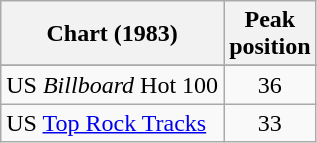<table class="wikitable">
<tr>
<th>Chart (1983)</th>
<th>Peak<br>position</th>
</tr>
<tr>
</tr>
<tr>
<td>US <em>Billboard</em> Hot 100</td>
<td align="center">36</td>
</tr>
<tr>
<td>US <a href='#'>Top Rock Tracks</a></td>
<td align="center">33</td>
</tr>
</table>
